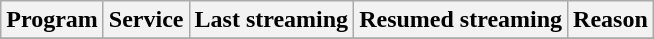<table class="wikitable">
<tr>
<th>Program</th>
<th>Service</th>
<th>Last streaming</th>
<th>Resumed streaming</th>
<th>Reason</th>
</tr>
<tr>
</tr>
</table>
